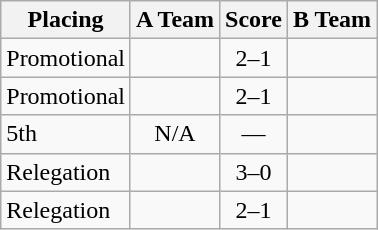<table class=wikitable style="border:1px solid #AAAAAA;">
<tr>
<th>Placing</th>
<th>A Team</th>
<th>Score</th>
<th>B Team</th>
</tr>
<tr>
<td>Promotional</td>
<td><strong></strong></td>
<td align="center">2–1</td>
<td></td>
</tr>
<tr>
<td>Promotional</td>
<td><strong></strong></td>
<td align="center">2–1</td>
<td></td>
</tr>
<tr>
<td>5th</td>
<td align="center">N/A</td>
<td align="center">—</td>
<td></td>
</tr>
<tr>
<td>Relegation</td>
<td><strong></strong></td>
<td align="center">3–0</td>
<td></td>
</tr>
<tr>
<td>Relegation</td>
<td><strong></strong></td>
<td align="center">2–1</td>
<td></td>
</tr>
</table>
